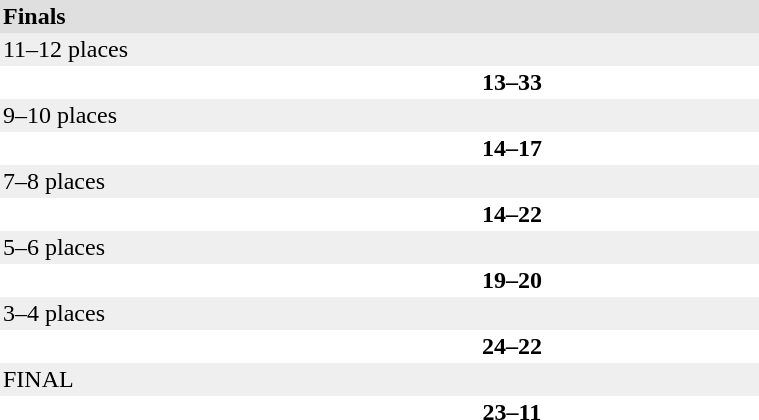<table cellpadding=2 cellspacing=0 width=40%>
<tr>
<td colspan=3 align=left style="background:#dfdfdf;"><strong>Finals</strong></td>
</tr>
<tr>
<td width=40% align=left colspan=3 style="background:#efefef;">11–12 places</td>
</tr>
<tr>
<td width=40% align=right></td>
<td align=center><strong>13–33</strong></td>
<td></td>
</tr>
<tr>
<td width=40% align=left colspan=3 style="background:#efefef;">9–10 places</td>
</tr>
<tr>
<td width=40% align=right></td>
<td align=center><strong>14–17</strong></td>
<td></td>
</tr>
<tr>
<td width=40% align=left colspan=3 style="background:#efefef;">7–8 places</td>
</tr>
<tr>
<td width=40% align=right></td>
<td align=center><strong>14–22</strong></td>
<td></td>
</tr>
<tr>
<td width=40% align=left colspan=3 style="background:#efefef;">5–6 places</td>
</tr>
<tr>
<td width=40% align=right></td>
<td align=center><strong>19–20</strong></td>
<td></td>
</tr>
<tr>
<td width=40% align=left colspan=3 style="background:#efefef;">3–4 places</td>
</tr>
<tr>
<td width=40% align=right></td>
<td align=center><strong>24–22</strong></td>
<td></td>
</tr>
<tr>
<td width=40% align=left colspan=3 style="background:#efefef;">FINAL</td>
</tr>
<tr>
<td width=40% align=right></td>
<td align=center><strong>23–11</strong></td>
<td></td>
</tr>
</table>
